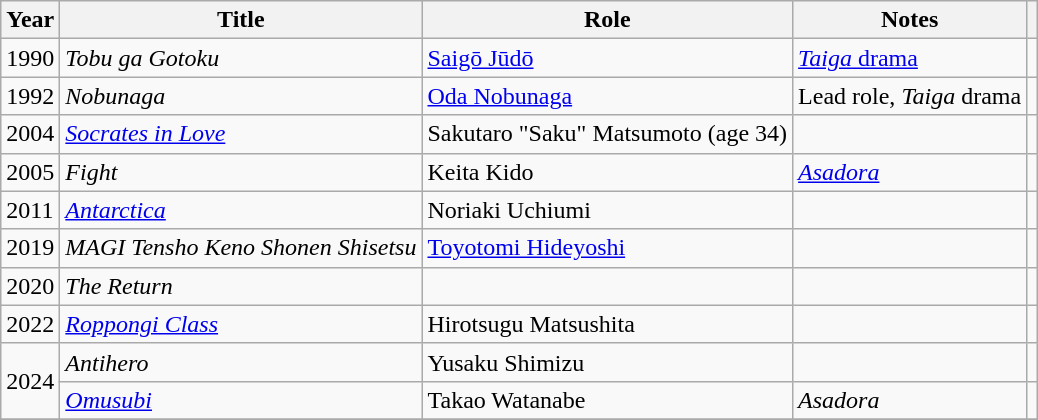<table class="wikitable sortable">
<tr>
<th>Year</th>
<th>Title</th>
<th>Role</th>
<th>Notes</th>
<th class="unsortable"></th>
</tr>
<tr>
<td>1990</td>
<td><em>Tobu ga Gotoku</em></td>
<td><a href='#'>Saigō Jūdō</a></td>
<td><a href='#'><em>Taiga</em> drama</a></td>
<td></td>
</tr>
<tr>
<td>1992</td>
<td><em>Nobunaga</em></td>
<td><a href='#'>Oda Nobunaga</a></td>
<td>Lead role, <em>Taiga</em> drama</td>
<td></td>
</tr>
<tr>
<td>2004</td>
<td><em><a href='#'>Socrates in Love</a></em></td>
<td>Sakutaro "Saku" Matsumoto (age 34)</td>
<td></td>
<td></td>
</tr>
<tr>
<td>2005</td>
<td><em>Fight</em></td>
<td>Keita Kido</td>
<td><em><a href='#'>Asadora</a></em></td>
<td></td>
</tr>
<tr>
<td>2011</td>
<td><em><a href='#'>Antarctica</a></em></td>
<td>Noriaki Uchiumi</td>
<td></td>
<td></td>
</tr>
<tr>
<td>2019</td>
<td><em>MAGI Tensho Keno Shonen Shisetsu</em></td>
<td><a href='#'>Toyotomi Hideyoshi</a></td>
<td></td>
<td></td>
</tr>
<tr>
<td rowspan=1>2020</td>
<td><em>The Return</em></td>
<td></td>
<td></td>
<td></td>
</tr>
<tr>
<td>2022</td>
<td><em><a href='#'>Roppongi Class</a></em></td>
<td>Hirotsugu Matsushita</td>
<td></td>
<td></td>
</tr>
<tr>
<td rowspan=2>2024</td>
<td><em>Antihero</em></td>
<td>Yusaku Shimizu</td>
<td></td>
<td></td>
</tr>
<tr>
<td><em><a href='#'>Omusubi</a></em></td>
<td>Takao Watanabe</td>
<td><em>Asadora</em></td>
<td></td>
</tr>
<tr>
</tr>
</table>
